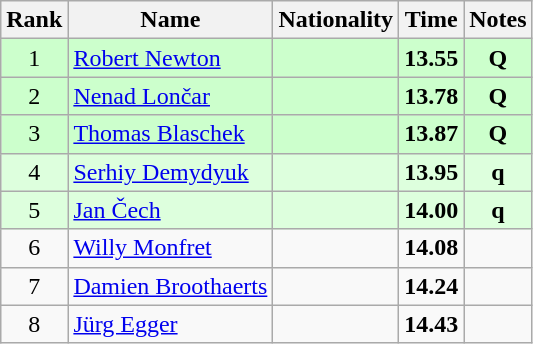<table class="wikitable sortable" style="text-align:center">
<tr>
<th>Rank</th>
<th>Name</th>
<th>Nationality</th>
<th>Time</th>
<th>Notes</th>
</tr>
<tr bgcolor=ccffcc>
<td>1</td>
<td align=left><a href='#'>Robert Newton</a></td>
<td align=left></td>
<td><strong>13.55</strong></td>
<td><strong>Q</strong></td>
</tr>
<tr bgcolor=ccffcc>
<td>2</td>
<td align=left><a href='#'>Nenad Lončar</a></td>
<td align=left></td>
<td><strong>13.78</strong></td>
<td><strong>Q</strong></td>
</tr>
<tr bgcolor=ccffcc>
<td>3</td>
<td align=left><a href='#'>Thomas Blaschek</a></td>
<td align=left></td>
<td><strong>13.87</strong></td>
<td><strong>Q</strong></td>
</tr>
<tr bgcolor=ddffdd>
<td>4</td>
<td align=left><a href='#'>Serhiy Demydyuk</a></td>
<td align=left></td>
<td><strong>13.95</strong></td>
<td><strong>q</strong></td>
</tr>
<tr bgcolor=ddffdd>
<td>5</td>
<td align=left><a href='#'>Jan Čech</a></td>
<td align=left></td>
<td><strong>14.00</strong></td>
<td><strong>q</strong></td>
</tr>
<tr>
<td>6</td>
<td align=left><a href='#'>Willy Monfret</a></td>
<td align=left></td>
<td><strong>14.08</strong></td>
<td></td>
</tr>
<tr>
<td>7</td>
<td align=left><a href='#'>Damien Broothaerts</a></td>
<td align=left></td>
<td><strong>14.24</strong></td>
<td></td>
</tr>
<tr>
<td>8</td>
<td align=left><a href='#'>Jürg Egger</a></td>
<td align=left></td>
<td><strong>14.43</strong></td>
<td></td>
</tr>
</table>
